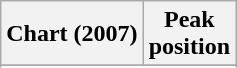<table class="wikitable sortable plainrowheaders" style="text-align:center">
<tr>
<th scope="col">Chart (2007)</th>
<th scope="col">Peak<br>position</th>
</tr>
<tr>
</tr>
<tr>
</tr>
</table>
